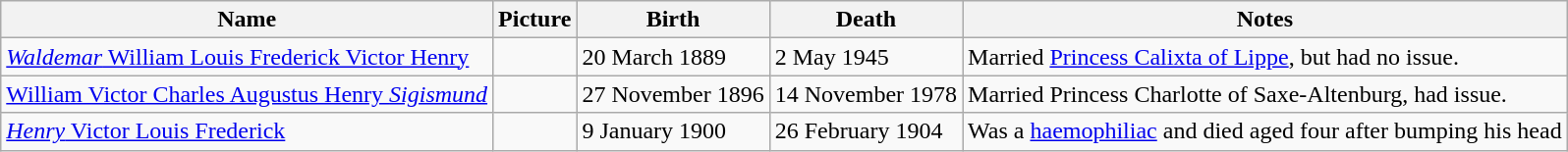<table class="wikitable">
<tr>
<th>Name</th>
<th>Picture</th>
<th>Birth</th>
<th>Death</th>
<th>Notes</th>
</tr>
<tr>
<td><a href='#'><em>Waldemar</em> William Louis Frederick Victor Henry</a></td>
<td></td>
<td>20 March 1889</td>
<td>2 May 1945</td>
<td>Married <a href='#'>Princess Calixta of Lippe</a>, but had no issue.</td>
</tr>
<tr>
<td><a href='#'>William Victor Charles Augustus Henry <em>Sigismund</em></a></td>
<td></td>
<td>27 November 1896</td>
<td>14 November 1978</td>
<td>Married Princess Charlotte of Saxe-Altenburg, had issue.</td>
</tr>
<tr>
<td><a href='#'><em>Henry</em> Victor Louis Frederick</a></td>
<td></td>
<td>9 January 1900</td>
<td>26 February 1904</td>
<td>Was a <a href='#'>haemophiliac</a> and died aged four after bumping his head</td>
</tr>
</table>
